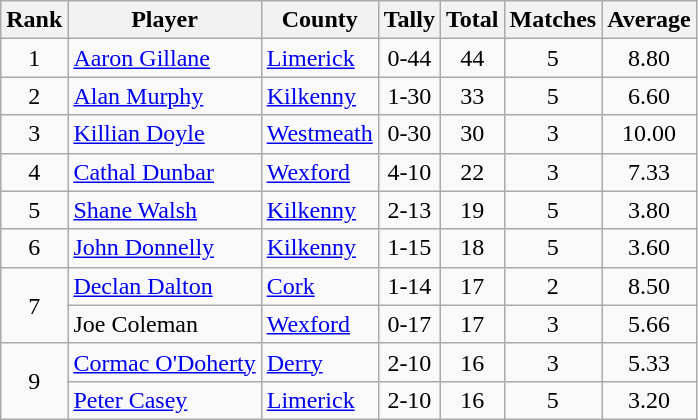<table class="wikitable">
<tr>
<th>Rank</th>
<th>Player</th>
<th>County</th>
<th>Tally</th>
<th>Total</th>
<th>Matches</th>
<th>Average</th>
</tr>
<tr>
<td rowspan=1 align=center>1</td>
<td><a href='#'>Aaron Gillane</a></td>
<td><a href='#'>Limerick</a></td>
<td align=center>0-44</td>
<td align=center>44</td>
<td align=center>5</td>
<td align=center>8.80</td>
</tr>
<tr>
<td rowspan=1 align=center>2</td>
<td><a href='#'>Alan Murphy</a></td>
<td><a href='#'>Kilkenny</a></td>
<td align=center>1-30</td>
<td align=center>33</td>
<td align=center>5</td>
<td align=center>6.60</td>
</tr>
<tr>
<td rowspan=1 align=center>3</td>
<td><a href='#'>Killian Doyle</a></td>
<td><a href='#'>Westmeath</a></td>
<td align=center>0-30</td>
<td align=center>30</td>
<td align=center>3</td>
<td align=center>10.00</td>
</tr>
<tr>
<td rowspan=1 align=center>4</td>
<td><a href='#'>Cathal Dunbar</a></td>
<td><a href='#'>Wexford</a></td>
<td align=center>4-10</td>
<td align=center>22</td>
<td align=center>3</td>
<td align=center>7.33</td>
</tr>
<tr>
<td rowspan=1 align=center>5</td>
<td><a href='#'>Shane Walsh</a></td>
<td><a href='#'>Kilkenny</a></td>
<td align=center>2-13</td>
<td align=center>19</td>
<td align=center>5</td>
<td align=center>3.80</td>
</tr>
<tr>
<td rowspan=1 align=center>6</td>
<td><a href='#'>John Donnelly</a></td>
<td><a href='#'>Kilkenny</a></td>
<td align=center>1-15</td>
<td align=center>18</td>
<td align=center>5</td>
<td align=center>3.60</td>
</tr>
<tr>
<td rowspan=2 align=center>7</td>
<td><a href='#'>Declan Dalton</a></td>
<td><a href='#'>Cork</a></td>
<td align=center>1-14</td>
<td align=center>17</td>
<td align=center>2</td>
<td align=center>8.50</td>
</tr>
<tr>
<td>Joe Coleman</td>
<td><a href='#'>Wexford</a></td>
<td align=center>0-17</td>
<td align=center>17</td>
<td align=center>3</td>
<td align=center>5.66</td>
</tr>
<tr>
<td rowspan=2 align=center>9</td>
<td><a href='#'>Cormac O'Doherty</a></td>
<td><a href='#'>Derry</a></td>
<td align=center>2-10</td>
<td align=center>16</td>
<td align=center>3</td>
<td align=center>5.33</td>
</tr>
<tr>
<td><a href='#'>Peter Casey</a></td>
<td><a href='#'>Limerick</a></td>
<td align=center>2-10</td>
<td align=center>16</td>
<td align=center>5</td>
<td align=center>3.20</td>
</tr>
</table>
